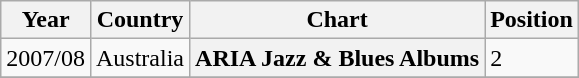<table class="wikitable">
<tr>
<th>Year</th>
<th>Country</th>
<th>Chart</th>
<th>Position</th>
</tr>
<tr>
<td>2007/08</td>
<td>Australia</td>
<th>ARIA Jazz & Blues Albums</th>
<td>2</td>
</tr>
<tr>
</tr>
</table>
